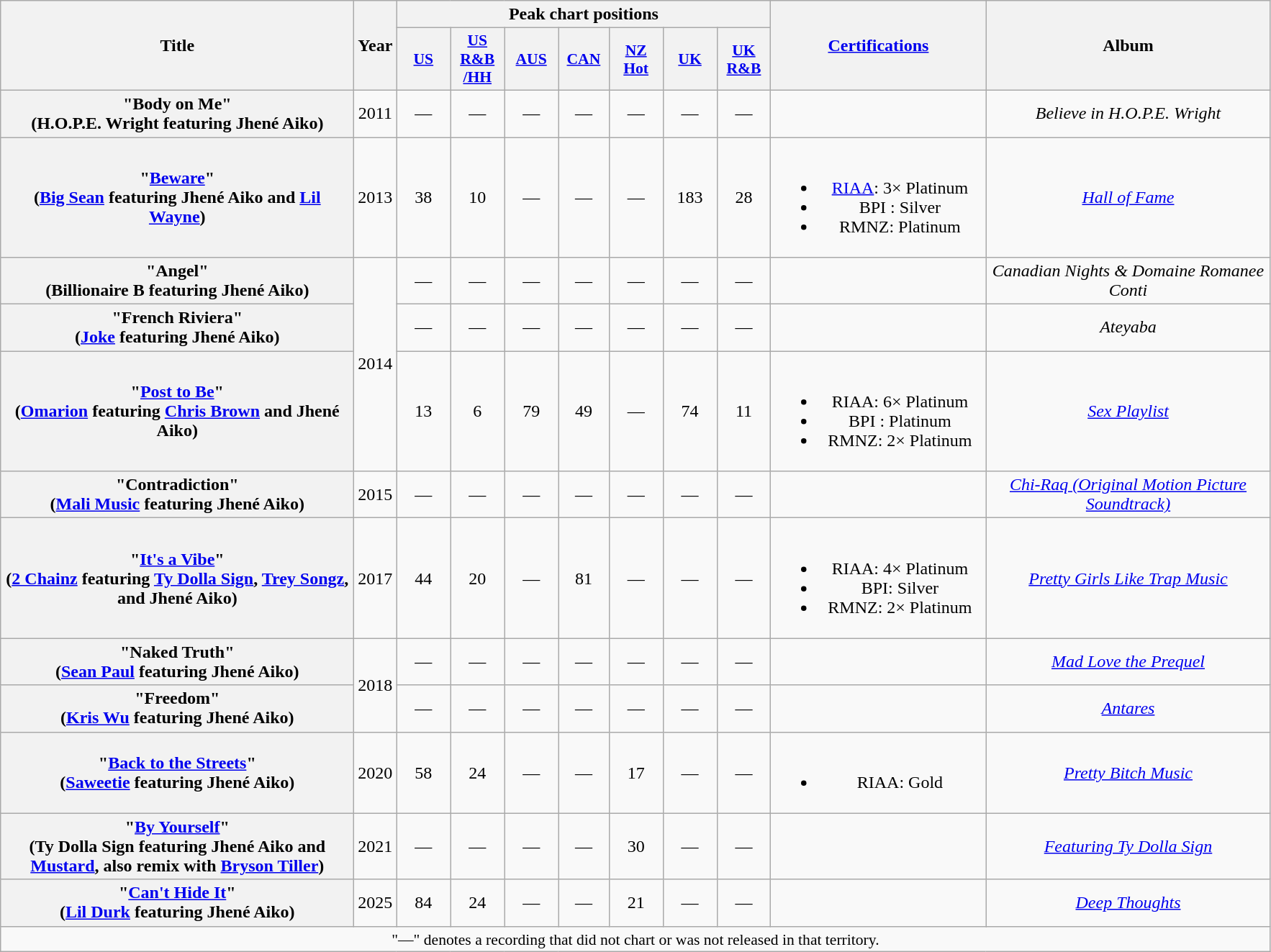<table class="wikitable plainrowheaders" style="text-align:center;">
<tr>
<th scope="col" rowspan="2" style="width:20em;">Title</th>
<th scope="col" rowspan="2" style="width:1em;">Year</th>
<th scope="col" colspan="7">Peak chart positions</th>
<th scope="col" rowspan="2" style="width:12em;"><a href='#'>Certifications</a></th>
<th scope="col" rowspan="2" style="width:16em;">Album</th>
</tr>
<tr>
<th style="width:3em;font-size:90%;"><a href='#'>US</a><br></th>
<th style="width:3em;font-size:90%;"><a href='#'>US<br>R&B<br>/HH</a><br></th>
<th style="width:3em;font-size:90%;"><a href='#'>AUS</a><br></th>
<th scope="col" style="width:2.8em;font-size:90%;"><a href='#'>CAN</a><br></th>
<th scope="col" style="width:3em;font-size:90%;"><a href='#'>NZ<br>Hot</a><br></th>
<th style="width:3em;font-size:90%;"><a href='#'>UK</a><br></th>
<th style="width:3em;font-size:90%;"><a href='#'>UK R&B</a><br></th>
</tr>
<tr>
<th scope="row">"Body on Me"<br><span>(H.O.P.E. Wright featuring Jhené Aiko)</span></th>
<td>2011</td>
<td>—</td>
<td>—</td>
<td>—</td>
<td>—</td>
<td>—</td>
<td>—</td>
<td>—</td>
<td></td>
<td><em>Believe in H.O.P.E. Wright</em></td>
</tr>
<tr>
<th scope="row">"<a href='#'>Beware</a>"<br><span>(<a href='#'>Big Sean</a> featuring Jhené Aiko and <a href='#'>Lil Wayne</a>)</span></th>
<td>2013</td>
<td>38</td>
<td>10</td>
<td>—</td>
<td>—</td>
<td>—</td>
<td>183</td>
<td>28</td>
<td><br><ul><li><a href='#'>RIAA</a>: 3× Platinum</li><li>BPI : Silver</li><li>RMNZ: Platinum</li></ul></td>
<td><em><a href='#'>Hall of Fame</a></em></td>
</tr>
<tr>
<th scope="row">"Angel"<br><span>(Billionaire B featuring Jhené Aiko)</span></th>
<td rowspan="3">2014</td>
<td>—</td>
<td>—</td>
<td>—</td>
<td>—</td>
<td>—</td>
<td>—</td>
<td>—</td>
<td></td>
<td><em>Canadian Nights & Domaine Romanee Conti</em></td>
</tr>
<tr>
<th scope="row">"French Riviera"<br><span>(<a href='#'>Joke</a> featuring Jhené Aiko)</span></th>
<td>—</td>
<td>—</td>
<td>—</td>
<td>—</td>
<td>—</td>
<td>—</td>
<td>—</td>
<td></td>
<td><em>Ateyaba</em></td>
</tr>
<tr>
<th scope="row">"<a href='#'>Post to Be</a>"<br><span>(<a href='#'>Omarion</a> featuring <a href='#'>Chris Brown</a> and Jhené Aiko)</span></th>
<td>13</td>
<td>6</td>
<td>79</td>
<td>49</td>
<td>—</td>
<td>74</td>
<td>11</td>
<td><br><ul><li>RIAA: 6× Platinum</li><li>BPI : Platinum</li><li>RMNZ: 2× Platinum</li></ul></td>
<td><em><a href='#'>Sex Playlist</a></em></td>
</tr>
<tr>
<th scope="row">"Contradiction"<br><span>(<a href='#'>Mali Music</a> featuring Jhené Aiko)</span></th>
<td>2015</td>
<td>—</td>
<td>—</td>
<td>—</td>
<td>—</td>
<td>—</td>
<td>—</td>
<td>—</td>
<td></td>
<td><em><a href='#'>Chi-Raq (Original Motion Picture Soundtrack)</a></em></td>
</tr>
<tr>
<th scope="row">"<a href='#'>It's a Vibe</a>"<br><span>(<a href='#'>2 Chainz</a> featuring <a href='#'>Ty Dolla Sign</a>, <a href='#'>Trey Songz</a>, and Jhené Aiko)</span></th>
<td>2017</td>
<td>44</td>
<td>20</td>
<td>—</td>
<td>81</td>
<td>—</td>
<td>—</td>
<td>—</td>
<td><br><ul><li>RIAA: 4× Platinum</li><li>BPI: Silver</li><li>RMNZ: 2× Platinum</li></ul></td>
<td><em><a href='#'>Pretty Girls Like Trap Music</a></em></td>
</tr>
<tr>
<th scope="row">"Naked Truth"<br><span>(<a href='#'>Sean Paul</a> featuring Jhené Aiko)</span></th>
<td rowspan="2">2018</td>
<td>—</td>
<td>—</td>
<td>—</td>
<td>—</td>
<td>—</td>
<td>—</td>
<td>—</td>
<td></td>
<td><em><a href='#'>Mad Love the Prequel</a></em></td>
</tr>
<tr>
<th scope="row">"Freedom"<br><span>(<a href='#'>Kris Wu</a> featuring Jhené Aiko)</span></th>
<td>—</td>
<td>—</td>
<td>—</td>
<td>—</td>
<td>—</td>
<td>—</td>
<td>—</td>
<td></td>
<td><em><a href='#'>Antares</a></em></td>
</tr>
<tr>
<th scope="row">"<a href='#'>Back to the Streets</a>"<br><span>(<a href='#'>Saweetie</a> featuring Jhené Aiko)</span></th>
<td>2020</td>
<td>58</td>
<td>24</td>
<td>—</td>
<td>—</td>
<td>17</td>
<td>—</td>
<td>—</td>
<td><br><ul><li>RIAA: Gold</li></ul></td>
<td><em><a href='#'>Pretty Bitch Music</a></em></td>
</tr>
<tr>
<th scope="row">"<a href='#'>By Yourself</a>"<br><span>(Ty Dolla Sign featuring Jhené Aiko and <a href='#'>Mustard</a>, also remix with <a href='#'>Bryson Tiller</a>)</span></th>
<td>2021</td>
<td>—</td>
<td>—</td>
<td>—</td>
<td>—</td>
<td>30</td>
<td>—</td>
<td>—</td>
<td></td>
<td><em><a href='#'>Featuring Ty Dolla Sign</a></em></td>
</tr>
<tr>
<th scope="row">"<a href='#'>Can't Hide It</a>"<br><span>(<a href='#'>Lil Durk</a> featuring Jhené Aiko)</span></th>
<td>2025</td>
<td>84</td>
<td>24</td>
<td>—</td>
<td>—</td>
<td>21</td>
<td>—</td>
<td>—</td>
<td></td>
<td><em><a href='#'>Deep Thoughts</a></em></td>
</tr>
<tr>
<td colspan="15" style="font-size:90%">"—" denotes a recording that did not chart or was not released in that territory.</td>
</tr>
</table>
